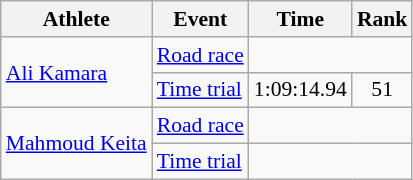<table class=wikitable style="font-size:90%;">
<tr>
<th>Athlete</th>
<th>Event</th>
<th>Time</th>
<th>Rank</th>
</tr>
<tr align=center>
<td align=left rowspan=2><a href='#'>Ali Kamara</a></td>
<td align=left><a href='#'>Road race</a></td>
<td colspan=2></td>
</tr>
<tr align=center>
<td align=left><a href='#'>Time trial</a></td>
<td>1:09:14.94</td>
<td>51</td>
</tr>
<tr align=center>
<td align=left rowspan=2><a href='#'>Mahmoud Keita</a></td>
<td align=left><a href='#'>Road race</a></td>
<td colspan=2></td>
</tr>
<tr align=center>
<td align=left><a href='#'>Time trial</a></td>
<td colspan=2></td>
</tr>
</table>
